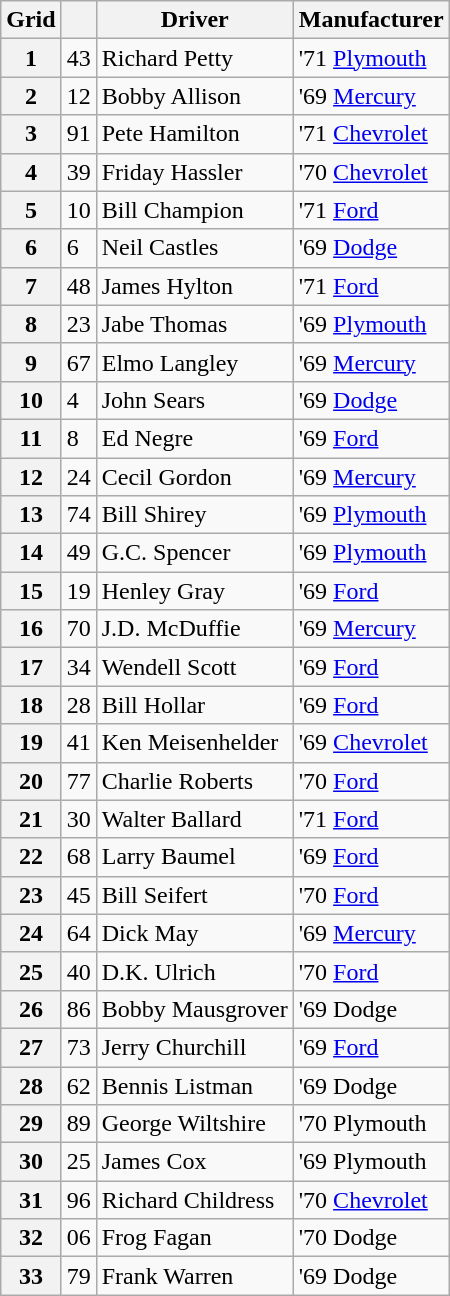<table class="wikitable">
<tr>
<th>Grid</th>
<th></th>
<th>Driver</th>
<th>Manufacturer</th>
</tr>
<tr>
<th>1</th>
<td>43</td>
<td>Richard Petty</td>
<td>'71 <a href='#'>Plymouth</a></td>
</tr>
<tr>
<th>2</th>
<td>12</td>
<td>Bobby Allison</td>
<td>'69 <a href='#'>Mercury</a></td>
</tr>
<tr>
<th>3</th>
<td>91</td>
<td>Pete Hamilton</td>
<td>'71 <a href='#'>Chevrolet</a></td>
</tr>
<tr>
<th>4</th>
<td>39</td>
<td>Friday Hassler</td>
<td>'70 <a href='#'>Chevrolet</a></td>
</tr>
<tr>
<th>5</th>
<td>10</td>
<td>Bill Champion</td>
<td>'71 <a href='#'>Ford</a></td>
</tr>
<tr>
<th>6</th>
<td>6</td>
<td>Neil Castles</td>
<td>'69 <a href='#'>Dodge</a></td>
</tr>
<tr>
<th>7</th>
<td>48</td>
<td>James Hylton</td>
<td>'71 <a href='#'>Ford</a></td>
</tr>
<tr>
<th>8</th>
<td>23</td>
<td>Jabe Thomas</td>
<td>'69 <a href='#'>Plymouth</a></td>
</tr>
<tr>
<th>9</th>
<td>67</td>
<td>Elmo Langley</td>
<td>'69 <a href='#'>Mercury</a></td>
</tr>
<tr>
<th>10</th>
<td>4</td>
<td>John Sears</td>
<td>'69 <a href='#'>Dodge</a></td>
</tr>
<tr>
<th>11</th>
<td>8</td>
<td>Ed Negre</td>
<td>'69 <a href='#'>Ford</a></td>
</tr>
<tr>
<th>12</th>
<td>24</td>
<td>Cecil Gordon</td>
<td>'69 <a href='#'>Mercury</a></td>
</tr>
<tr>
<th>13</th>
<td>74</td>
<td>Bill Shirey</td>
<td>'69 <a href='#'>Plymouth</a></td>
</tr>
<tr>
<th>14</th>
<td>49</td>
<td>G.C. Spencer</td>
<td>'69 <a href='#'>Plymouth</a></td>
</tr>
<tr>
<th>15</th>
<td>19</td>
<td>Henley Gray</td>
<td>'69 <a href='#'>Ford</a></td>
</tr>
<tr>
<th>16</th>
<td>70</td>
<td>J.D. McDuffie</td>
<td>'69 <a href='#'>Mercury</a></td>
</tr>
<tr>
<th>17</th>
<td>34</td>
<td>Wendell Scott</td>
<td>'69 <a href='#'>Ford</a></td>
</tr>
<tr>
<th>18</th>
<td>28</td>
<td>Bill Hollar</td>
<td>'69 <a href='#'>Ford</a></td>
</tr>
<tr>
<th>19</th>
<td>41</td>
<td>Ken Meisenhelder</td>
<td>'69 <a href='#'>Chevrolet</a></td>
</tr>
<tr>
<th>20</th>
<td>77</td>
<td>Charlie Roberts</td>
<td>'70 <a href='#'>Ford</a></td>
</tr>
<tr>
<th>21</th>
<td>30</td>
<td>Walter Ballard</td>
<td>'71 <a href='#'>Ford</a></td>
</tr>
<tr>
<th>22</th>
<td>68</td>
<td>Larry Baumel</td>
<td>'69 <a href='#'>Ford</a></td>
</tr>
<tr>
<th>23</th>
<td>45</td>
<td>Bill Seifert</td>
<td>'70 <a href='#'>Ford</a></td>
</tr>
<tr>
<th>24</th>
<td>64</td>
<td>Dick May</td>
<td>'69 <a href='#'>Mercury</a></td>
</tr>
<tr>
<th>25</th>
<td>40</td>
<td>D.K. Ulrich</td>
<td>'70 <a href='#'>Ford</a></td>
</tr>
<tr>
<th>26</th>
<td>86</td>
<td>Bobby Mausgrover</td>
<td>'69 Dodge</td>
</tr>
<tr>
<th>27</th>
<td>73</td>
<td>Jerry Churchill</td>
<td>'69 <a href='#'>Ford</a></td>
</tr>
<tr>
<th>28</th>
<td>62</td>
<td>Bennis Listman</td>
<td>'69 Dodge</td>
</tr>
<tr>
<th>29</th>
<td>89</td>
<td>George Wiltshire</td>
<td>'70 Plymouth</td>
</tr>
<tr>
<th>30</th>
<td>25</td>
<td>James Cox</td>
<td>'69 Plymouth</td>
</tr>
<tr>
<th>31</th>
<td>96</td>
<td>Richard Childress</td>
<td>'70 <a href='#'>Chevrolet</a></td>
</tr>
<tr>
<th>32</th>
<td>06</td>
<td>Frog Fagan</td>
<td>'70 Dodge</td>
</tr>
<tr>
<th>33</th>
<td>79</td>
<td>Frank Warren</td>
<td>'69 Dodge</td>
</tr>
</table>
